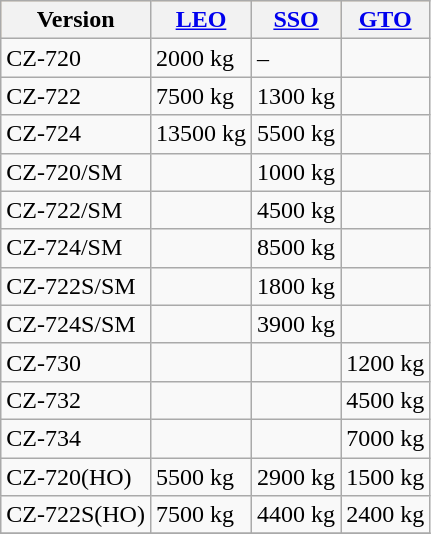<table class="wikitable sortable">
<tr style="background:#ffdead;">
<th>Version</th>
<th><a href='#'>LEO</a></th>
<th><a href='#'>SSO</a></th>
<th><a href='#'>GTO</a></th>
</tr>
<tr>
<td>CZ-720</td>
<td>2000 kg</td>
<td>–</td>
<td></td>
</tr>
<tr>
<td>CZ-722</td>
<td>7500 kg</td>
<td>1300 kg</td>
<td></td>
</tr>
<tr>
<td>CZ-724</td>
<td>13500 kg</td>
<td>5500 kg</td>
<td></td>
</tr>
<tr>
<td>CZ-720/SM</td>
<td></td>
<td>1000 kg</td>
<td></td>
</tr>
<tr>
<td>CZ-722/SM</td>
<td></td>
<td>4500 kg</td>
<td></td>
</tr>
<tr>
<td>CZ-724/SM</td>
<td></td>
<td>8500 kg</td>
<td></td>
</tr>
<tr>
<td>CZ-722S/SM</td>
<td></td>
<td>1800 kg</td>
<td></td>
</tr>
<tr>
<td>CZ-724S/SM</td>
<td></td>
<td>3900 kg</td>
<td></td>
</tr>
<tr>
<td>CZ-730</td>
<td></td>
<td></td>
<td>1200 kg</td>
</tr>
<tr>
<td>CZ-732</td>
<td></td>
<td></td>
<td>4500 kg</td>
</tr>
<tr>
<td>CZ-734</td>
<td></td>
<td></td>
<td>7000 kg</td>
</tr>
<tr>
<td>CZ-720(HO)</td>
<td>5500 kg</td>
<td>2900 kg</td>
<td>1500 kg</td>
</tr>
<tr>
<td>CZ-722S(HO)</td>
<td>7500 kg</td>
<td>4400 kg</td>
<td>2400 kg</td>
</tr>
<tr>
</tr>
</table>
